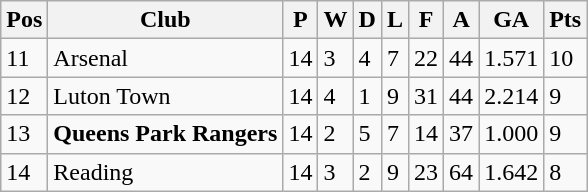<table class="wikitable sortable">
<tr>
<th>Pos</th>
<th>Club</th>
<th>P</th>
<th>W</th>
<th>D</th>
<th>L</th>
<th>F</th>
<th>A</th>
<th>GA</th>
<th>Pts</th>
</tr>
<tr>
<td>11</td>
<td align="left">Arsenal</td>
<td>14</td>
<td>3</td>
<td>4</td>
<td>7</td>
<td>22</td>
<td>44</td>
<td>1.571</td>
<td>10</td>
</tr>
<tr>
<td>12</td>
<td align="left">Luton Town</td>
<td>14</td>
<td>4</td>
<td>1</td>
<td>9</td>
<td>31</td>
<td>44</td>
<td>2.214</td>
<td>9</td>
</tr>
<tr>
<td>13</td>
<td align="left"><strong>Queens Park Rangers</strong></td>
<td>14</td>
<td>2</td>
<td>5</td>
<td>7</td>
<td>14</td>
<td>37</td>
<td>1.000</td>
<td>9</td>
</tr>
<tr>
<td>14</td>
<td align="left">Reading</td>
<td>14</td>
<td>3</td>
<td>2</td>
<td>9</td>
<td>23</td>
<td>64</td>
<td>1.642</td>
<td>8</td>
</tr>
</table>
